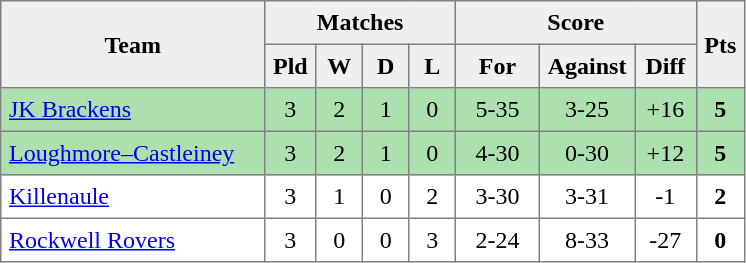<table style=border-collapse:collapse border=1 cellspacing=0 cellpadding=5>
<tr align=center bgcolor=#efefef>
<th rowspan=2 width=165>Team</th>
<th colspan=4>Matches</th>
<th colspan=3>Score</th>
<th rowspan=2width=20>Pts</th>
</tr>
<tr align=center bgcolor=#efefef>
<th width=20>Pld</th>
<th width=20>W</th>
<th width=20>D</th>
<th width=20>L</th>
<th width=45>For</th>
<th width=45>Against</th>
<th width=30>Diff</th>
</tr>
<tr align=center style="background:#ACE1AF;">
<td style="text-align:left;"> <a href='#'>JK Brackens</a></td>
<td>3</td>
<td>2</td>
<td>1</td>
<td>0</td>
<td>5-35</td>
<td>3-25</td>
<td>+16</td>
<td><strong>5</strong></td>
</tr>
<tr align=center style="background:#ACE1AF;">
<td style="text-align:left;"> <a href='#'>Loughmore–Castleiney</a></td>
<td>3</td>
<td>2</td>
<td>1</td>
<td>0</td>
<td>4-30</td>
<td>0-30</td>
<td>+12</td>
<td><strong>5</strong></td>
</tr>
<tr align=center>
<td style="text-align:left;"> <a href='#'>Killenaule</a></td>
<td>3</td>
<td>1</td>
<td>0</td>
<td>2</td>
<td>3-30</td>
<td>3-31</td>
<td>-1</td>
<td><strong>2</strong></td>
</tr>
<tr align=center>
<td style="text-align:left;"> <a href='#'>Rockwell Rovers</a></td>
<td>3</td>
<td>0</td>
<td>0</td>
<td>3</td>
<td>2-24</td>
<td>8-33</td>
<td>-27</td>
<td><strong>0</strong></td>
</tr>
</table>
